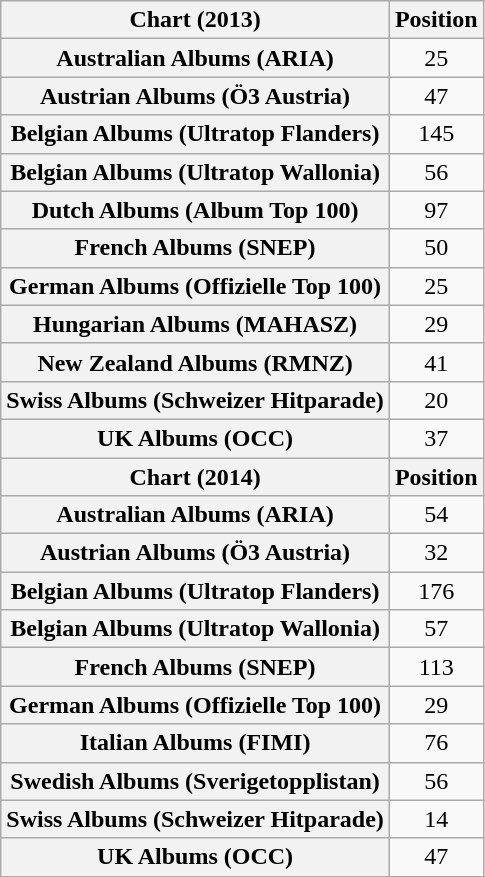<table class="wikitable sortable plainrowheaders" style="text-align:center">
<tr>
<th scope="col">Chart (2013)</th>
<th scope="col">Position</th>
</tr>
<tr>
<th scope="row">Australian Albums (ARIA)</th>
<td>25</td>
</tr>
<tr>
<th scope="row">Austrian Albums (Ö3 Austria)</th>
<td>47</td>
</tr>
<tr>
<th scope="row">Belgian Albums (Ultratop Flanders)</th>
<td>145</td>
</tr>
<tr>
<th scope="row">Belgian Albums (Ultratop Wallonia)</th>
<td>56</td>
</tr>
<tr>
<th scope="row">Dutch Albums (Album Top 100)</th>
<td>97</td>
</tr>
<tr>
<th scope="row">French Albums (SNEP)</th>
<td>50</td>
</tr>
<tr>
<th scope="row">German Albums (Offizielle Top 100)</th>
<td>25</td>
</tr>
<tr>
<th scope="row">Hungarian Albums (MAHASZ)</th>
<td>29</td>
</tr>
<tr>
<th scope="row">New Zealand Albums (RMNZ)</th>
<td>41</td>
</tr>
<tr>
<th scope="row">Swiss Albums (Schweizer Hitparade)</th>
<td>20</td>
</tr>
<tr>
<th scope="row">UK Albums (OCC)</th>
<td>37</td>
</tr>
<tr>
<th scope="col">Chart (2014)</th>
<th scope="col">Position</th>
</tr>
<tr>
<th scope="row">Australian Albums (ARIA)</th>
<td>54</td>
</tr>
<tr>
<th scope="row">Austrian Albums (Ö3 Austria)</th>
<td>32</td>
</tr>
<tr>
<th scope="row">Belgian Albums (Ultratop Flanders)</th>
<td>176</td>
</tr>
<tr>
<th scope="row">Belgian Albums (Ultratop Wallonia)</th>
<td>57</td>
</tr>
<tr>
<th scope="row">French Albums (SNEP)</th>
<td>113</td>
</tr>
<tr>
<th scope="row">German Albums (Offizielle Top 100)</th>
<td>29</td>
</tr>
<tr>
<th scope="row">Italian Albums (FIMI)</th>
<td>76</td>
</tr>
<tr>
<th scope="row">Swedish Albums (Sverigetopplistan)</th>
<td>56</td>
</tr>
<tr>
<th scope="row">Swiss Albums (Schweizer Hitparade)</th>
<td>14</td>
</tr>
<tr>
<th scope="row">UK Albums (OCC)</th>
<td>47</td>
</tr>
</table>
